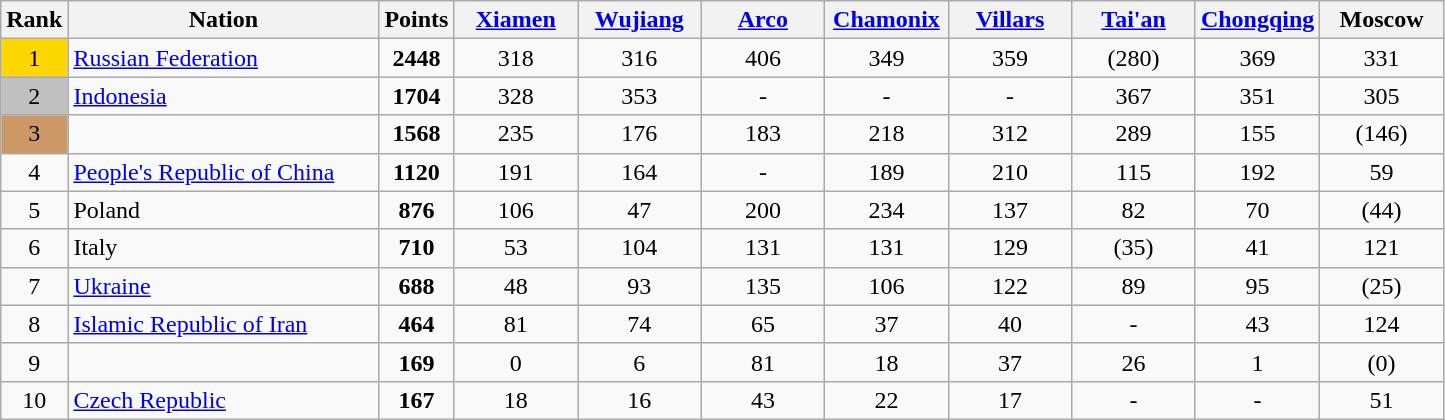<table class="wikitable sortable">
<tr>
<th>Rank</th>
<th width = "200">Nation</th>
<th data-sort-type="number">Points</th>
<th width = "75" data-sort-type="number"><a href='#'>Xiamen</a></th>
<th width = "75" data-sort-type="number"><a href='#'>Wujiang</a></th>
<th width = "75" data-sort-type="number"><a href='#'>Arco</a></th>
<th width = "75" data-sort-type="number"><a href='#'>Chamonix</a></th>
<th width = "75" data-sort-type="number"><a href='#'>Villars</a></th>
<th width = "75" data-sort-type="number"><a href='#'>Tai'an</a></th>
<th width = "75" data-sort-type="number"><a href='#'>Chongqing</a></th>
<th width = "75" data-sort-type="number">Moscow</th>
</tr>
<tr>
<td align="center" style="background: gold">1</td>
<td> <a href='#'>Russian Federation</a></td>
<td align="center"><strong>2448</strong></td>
<td align="center">318</td>
<td align="center">316</td>
<td align="center">406</td>
<td align="center">349</td>
<td align="center">359</td>
<td align="center">(280)</td>
<td align="center">369</td>
<td align="center">331</td>
</tr>
<tr>
<td align="center" style="background: silver">2</td>
<td> <a href='#'>Indonesia</a></td>
<td align="center"><strong>1704</strong></td>
<td align="center">328</td>
<td align="center">353</td>
<td align="center">-</td>
<td align="center">-</td>
<td align="center">-</td>
<td align="center">367</td>
<td align="center">351</td>
<td align="center">305</td>
</tr>
<tr>
<td align="center" style="background: #cc9966">3</td>
<td></td>
<td align="center"><strong>1568</strong></td>
<td align="center">235</td>
<td align="center">176</td>
<td align="center">183</td>
<td align="center">218</td>
<td align="center">312</td>
<td align="center">289</td>
<td align="center">155</td>
<td align="center">(146)</td>
</tr>
<tr>
<td align="center">4</td>
<td> <a href='#'>People's Republic of China</a></td>
<td align="center"><strong>1120</strong></td>
<td align="center">191</td>
<td align="center">164</td>
<td align="center">-</td>
<td align="center">189</td>
<td align="center">210</td>
<td align="center">115</td>
<td align="center">192</td>
<td align="center">59</td>
</tr>
<tr>
<td align="center">5</td>
<td> Poland</td>
<td align="center"><strong>876</strong></td>
<td align="center">106</td>
<td align="center">47</td>
<td align="center">200</td>
<td align="center">234</td>
<td align="center">137</td>
<td align="center">82</td>
<td align="center">70</td>
<td align="center">(44)</td>
</tr>
<tr>
<td align="center">6</td>
<td> Italy</td>
<td align="center"><strong>710</strong></td>
<td align="center">53</td>
<td align="center">104</td>
<td align="center">131</td>
<td align="center">131</td>
<td align="center">129</td>
<td align="center">(35)</td>
<td align="center">41</td>
<td align="center">121</td>
</tr>
<tr>
<td align="center">7</td>
<td> <a href='#'>Ukraine</a></td>
<td align="center"><strong>688</strong></td>
<td align="center">48</td>
<td align="center">93</td>
<td align="center">135</td>
<td align="center">106</td>
<td align="center">122</td>
<td align="center">89</td>
<td align="center">95</td>
<td align="center">(25)</td>
</tr>
<tr>
<td align="center">8</td>
<td> <a href='#'>Islamic Republic of Iran</a></td>
<td align="center"><strong>464</strong></td>
<td align="center">81</td>
<td align="center">74</td>
<td align="center">65</td>
<td align="center">37</td>
<td align="center">40</td>
<td align="center">-</td>
<td align="center">43</td>
<td align="center">124</td>
</tr>
<tr>
<td align="center">9</td>
<td></td>
<td align="center"><strong>169</strong></td>
<td align="center">0</td>
<td align="center">6</td>
<td align="center">81</td>
<td align="center">18</td>
<td align="center">37</td>
<td align="center">26</td>
<td align="center">1</td>
<td align="center">(0)</td>
</tr>
<tr>
<td align="center">10</td>
<td> <a href='#'>Czech Republic</a></td>
<td align="center"><strong>167</strong></td>
<td align="center">18</td>
<td align="center">16</td>
<td align="center">43</td>
<td align="center">22</td>
<td align="center">17</td>
<td align="center">-</td>
<td align="center">-</td>
<td align="center">51</td>
</tr>
</table>
